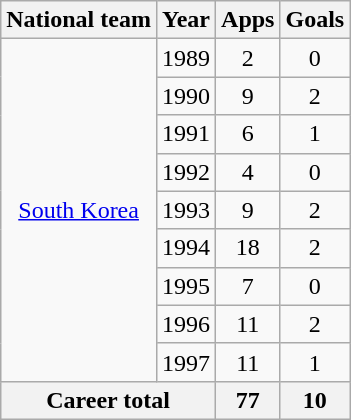<table class="wikitable" style="text-align:center">
<tr>
<th>National team</th>
<th>Year</th>
<th>Apps</th>
<th>Goals</th>
</tr>
<tr>
<td rowspan="9"><a href='#'>South Korea</a></td>
<td>1989</td>
<td>2</td>
<td>0</td>
</tr>
<tr>
<td>1990</td>
<td>9</td>
<td>2</td>
</tr>
<tr>
<td>1991</td>
<td>6</td>
<td>1</td>
</tr>
<tr>
<td>1992</td>
<td>4</td>
<td>0</td>
</tr>
<tr>
<td>1993</td>
<td>9</td>
<td>2</td>
</tr>
<tr>
<td>1994</td>
<td>18</td>
<td>2</td>
</tr>
<tr>
<td>1995</td>
<td>7</td>
<td>0</td>
</tr>
<tr>
<td>1996</td>
<td>11</td>
<td>2</td>
</tr>
<tr>
<td>1997</td>
<td>11</td>
<td>1</td>
</tr>
<tr>
<th colspan="2">Career total</th>
<th>77</th>
<th>10</th>
</tr>
</table>
